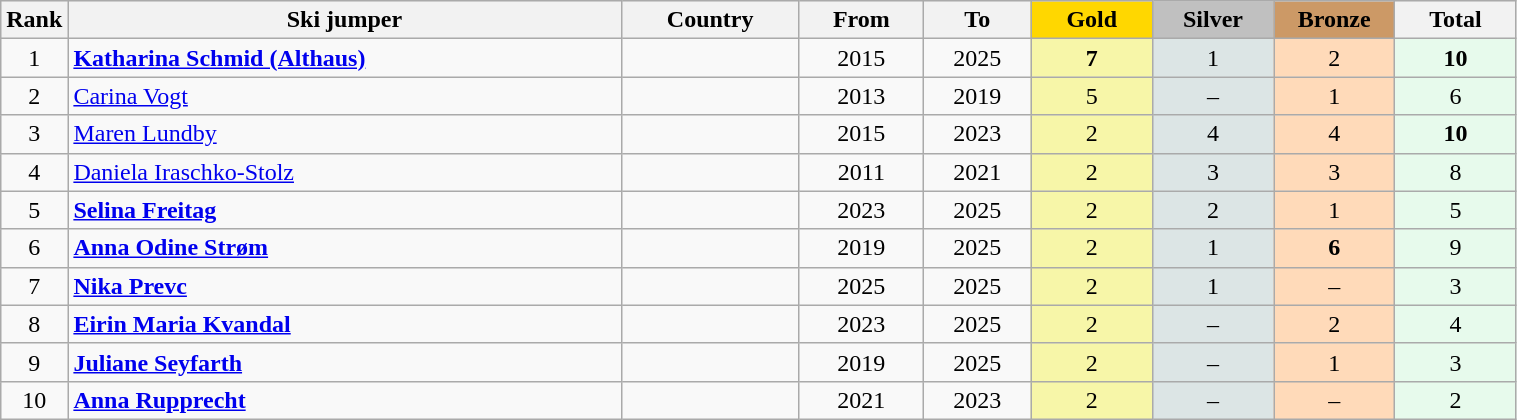<table class="wikitable plainrowheaders" width=80% style="text-align:center;">
<tr style="background-color:#EDEDED;">
<th class="hintergrundfarbe5" style="width:1em">Rank</th>
<th class="hintergrundfarbe5">Ski jumper</th>
<th class="hintergrundfarbe5">Country</th>
<th class="hintergrundfarbe5">From</th>
<th class="hintergrundfarbe5">To</th>
<th style="background:    gold; width:8%">Gold</th>
<th style="background:  silver; width:8%">Silver</th>
<th style="background: #CC9966; width:8%">Bronze</th>
<th class="hintergrundfarbe5" style="width:8%">Total</th>
</tr>
<tr>
<td>1</td>
<td align="left"><strong><a href='#'>Katharina Schmid (Althaus)</a></strong></td>
<td align="left"></td>
<td>2015</td>
<td>2025</td>
<td bgcolor="#F7F6A8"><strong>7</strong></td>
<td bgcolor="#DCE5E5">1</td>
<td bgcolor="#FFDAB9">2</td>
<td bgcolor="#E7FAEC"><strong>10</strong></td>
</tr>
<tr align="center">
<td>2</td>
<td align="left"><a href='#'>Carina Vogt</a></td>
<td align="left"></td>
<td>2013</td>
<td>2019</td>
<td bgcolor="#F7F6A8">5</td>
<td bgcolor="#DCE5E5">–</td>
<td bgcolor="#FFDAB9">1</td>
<td bgcolor="#E7FAEC">6</td>
</tr>
<tr align="center">
<td>3</td>
<td align="left"><a href='#'>Maren Lundby</a></td>
<td align="left"></td>
<td>2015</td>
<td>2023</td>
<td bgcolor="#F7F6A8">2</td>
<td bgcolor="#DCE5E5">4</td>
<td bgcolor="#FFDAB9">4</td>
<td bgcolor="#E7FAEC"><strong>10</strong></td>
</tr>
<tr align="center">
<td>4</td>
<td align="left"><a href='#'>Daniela Iraschko-Stolz</a></td>
<td align="left"></td>
<td>2011</td>
<td>2021</td>
<td bgcolor="#F7F6A8">2</td>
<td bgcolor="#DCE5E5">3</td>
<td bgcolor="#FFDAB9">3</td>
<td bgcolor="#E7FAEC">8</td>
</tr>
<tr align="center">
<td>5</td>
<td align="left"><strong><a href='#'>Selina Freitag</a></strong></td>
<td align="left"></td>
<td>2023</td>
<td>2025</td>
<td bgcolor="#F7F6A8">2</td>
<td bgcolor="#DCE5E5">2</td>
<td bgcolor="#FFDAB9">1</td>
<td bgcolor="#E7FAEC">5</td>
</tr>
<tr align="center">
<td>6</td>
<td align="left"><strong><a href='#'>Anna Odine Strøm</a></strong></td>
<td align="left"></td>
<td>2019</td>
<td>2025</td>
<td bgcolor="#F7F6A8">2</td>
<td bgcolor="#DCE5E5">1</td>
<td bgcolor="#FFDAB9"><strong>6</strong></td>
<td bgcolor="#E7FAEC">9</td>
</tr>
<tr align="center">
<td>7</td>
<td align="left"><strong><a href='#'>Nika Prevc</a></strong></td>
<td align="left"></td>
<td>2025</td>
<td>2025</td>
<td bgcolor="#F7F6A8">2</td>
<td bgcolor="#DCE5E5">1</td>
<td bgcolor="#FFDAB9">–</td>
<td bgcolor="#E7FAEC">3</td>
</tr>
<tr align="center">
<td>8</td>
<td align="left"><strong><a href='#'>Eirin Maria Kvandal</a></strong></td>
<td align="left"></td>
<td>2023</td>
<td>2025</td>
<td bgcolor="#F7F6A8">2</td>
<td bgcolor="#DCE5E5">–</td>
<td bgcolor="#FFDAB9">2</td>
<td bgcolor="#E7FAEC">4</td>
</tr>
<tr align="center">
<td>9</td>
<td align="left"><strong><a href='#'>Juliane Seyfarth</a></strong></td>
<td align="left"></td>
<td>2019</td>
<td>2025</td>
<td bgcolor="#F7F6A8">2</td>
<td bgcolor="#DCE5E5">–</td>
<td bgcolor="#FFDAB9">1</td>
<td bgcolor="#E7FAEC">3</td>
</tr>
<tr align="center">
<td>10</td>
<td align="left"><strong><a href='#'>Anna Rupprecht</a></strong></td>
<td align="left"></td>
<td>2021</td>
<td>2023</td>
<td bgcolor="#F7F6A8">2</td>
<td bgcolor="#DCE5E5">–</td>
<td bgcolor="#FFDAB9">–</td>
<td bgcolor="#E7FAEC">2</td>
</tr>
</table>
